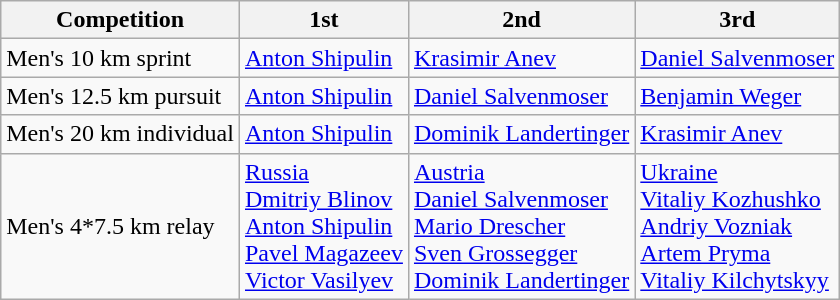<table class="wikitable">
<tr>
<th>Competition</th>
<th>1st</th>
<th>2nd</th>
<th>3rd</th>
</tr>
<tr>
<td>Men's 10 km sprint</td>
<td> <a href='#'>Anton Shipulin</a></td>
<td> <a href='#'>Krasimir Anev</a></td>
<td> <a href='#'>Daniel Salvenmoser</a></td>
</tr>
<tr>
<td>Men's 12.5 km pursuit</td>
<td> <a href='#'>Anton Shipulin</a></td>
<td> <a href='#'>Daniel Salvenmoser</a></td>
<td> <a href='#'>Benjamin Weger</a></td>
</tr>
<tr>
<td>Men's 20 km individual</td>
<td> <a href='#'>Anton Shipulin</a></td>
<td> <a href='#'>Dominik Landertinger</a></td>
<td> <a href='#'>Krasimir Anev</a></td>
</tr>
<tr>
<td>Men's 4*7.5 km relay</td>
<td> <a href='#'>Russia</a><br><a href='#'>Dmitriy Blinov</a><br><a href='#'>Anton Shipulin</a><br><a href='#'>Pavel Magazeev</a><br><a href='#'>Victor Vasilyev</a></td>
<td> <a href='#'>Austria</a><br><a href='#'>Daniel Salvenmoser</a><br><a href='#'>Mario Drescher</a><br><a href='#'>Sven Grossegger</a><br><a href='#'>Dominik Landertinger</a></td>
<td> <a href='#'>Ukraine</a><br><a href='#'>Vitaliy Kozhushko</a><br><a href='#'>Andriy Vozniak</a><br><a href='#'>Artem Pryma</a><br><a href='#'>Vitaliy Kilchytskyy</a></td>
</tr>
</table>
